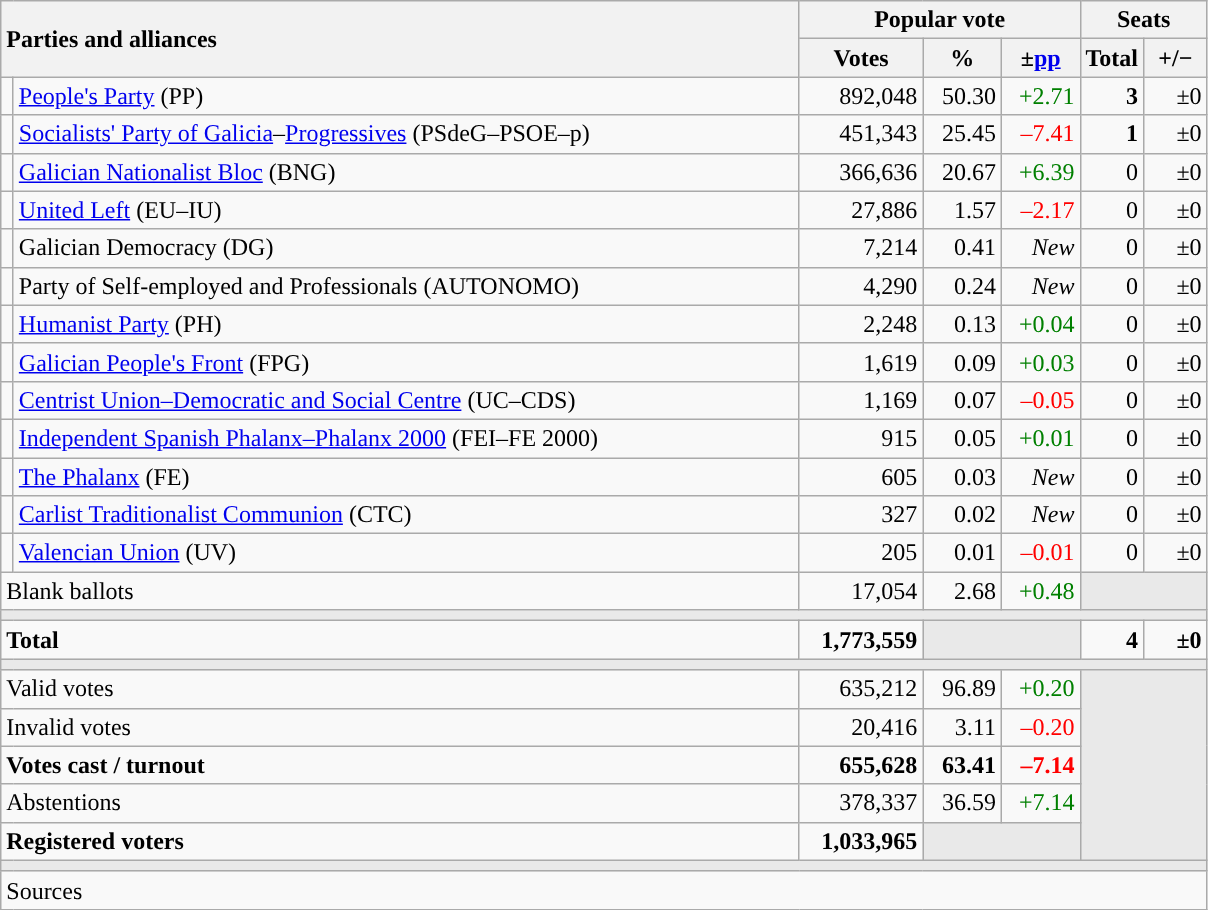<table class="wikitable" style="text-align:right;">
<tr>
<th style="text-align:left;" rowspan="2" colspan="2" width="525">Parties and alliances</th>
<th colspan="3">Popular vote</th>
<th colspan="2">Seats</th>
</tr>
<tr>
<th width="75">Votes</th>
<th width="45">%</th>
<th width="45">±<a href='#'>pp</a></th>
<th width="35">Total</th>
<th width="35">+/−</th>
</tr>
<tr>
<td width="1" style="color:inherit;background:"></td>
<td align="left"><a href='#'>People's Party</a> (PP)</td>
<td>892,048</td>
<td>50.30</td>
<td style="color:green;">+2.71</td>
<td><strong>3</strong></td>
<td>±0</td>
</tr>
<tr>
<td style="color:inherit;background:"></td>
<td align="left"><a href='#'>Socialists' Party of Galicia</a>–<a href='#'>Progressives</a> (PSdeG–PSOE–p)</td>
<td>451,343</td>
<td>25.45</td>
<td style="color:red;">–7.41</td>
<td><strong>1</strong></td>
<td>±0</td>
</tr>
<tr>
<td style="color:inherit;background:"></td>
<td align="left"><a href='#'>Galician Nationalist Bloc</a> (BNG)</td>
<td>366,636</td>
<td>20.67</td>
<td style="color:green;">+6.39</td>
<td>0</td>
<td>±0</td>
</tr>
<tr>
<td style="color:inherit;background:"></td>
<td align="left"><a href='#'>United Left</a> (EU–IU)</td>
<td>27,886</td>
<td>1.57</td>
<td style="color:red;">–2.17</td>
<td>0</td>
<td>±0</td>
</tr>
<tr>
<td style="color:inherit;background:"></td>
<td align="left">Galician Democracy (DG)</td>
<td>7,214</td>
<td>0.41</td>
<td><em>New</em></td>
<td>0</td>
<td>±0</td>
</tr>
<tr>
<td style="color:inherit;background:"></td>
<td align="left">Party of Self-employed and Professionals (AUTONOMO)</td>
<td>4,290</td>
<td>0.24</td>
<td><em>New</em></td>
<td>0</td>
<td>±0</td>
</tr>
<tr>
<td style="color:inherit;background:"></td>
<td align="left"><a href='#'>Humanist Party</a> (PH)</td>
<td>2,248</td>
<td>0.13</td>
<td style="color:green;">+0.04</td>
<td>0</td>
<td>±0</td>
</tr>
<tr>
<td style="color:inherit;background:"></td>
<td align="left"><a href='#'>Galician People's Front</a> (FPG)</td>
<td>1,619</td>
<td>0.09</td>
<td style="color:green;">+0.03</td>
<td>0</td>
<td>±0</td>
</tr>
<tr>
<td style="color:inherit;background:"></td>
<td align="left"><a href='#'>Centrist Union–Democratic and Social Centre</a> (UC–CDS)</td>
<td>1,169</td>
<td>0.07</td>
<td style="color:red;">–0.05</td>
<td>0</td>
<td>±0</td>
</tr>
<tr>
<td style="color:inherit;background:"></td>
<td align="left"><a href='#'>Independent Spanish Phalanx–Phalanx 2000</a> (FEI–FE 2000)</td>
<td>915</td>
<td>0.05</td>
<td style="color:green;">+0.01</td>
<td>0</td>
<td>±0</td>
</tr>
<tr>
<td style="color:inherit;background:"></td>
<td align="left"><a href='#'>The Phalanx</a> (FE)</td>
<td>605</td>
<td>0.03</td>
<td><em>New</em></td>
<td>0</td>
<td>±0</td>
</tr>
<tr>
<td style="color:inherit;background:"></td>
<td align="left"><a href='#'>Carlist Traditionalist Communion</a> (CTC)</td>
<td>327</td>
<td>0.02</td>
<td><em>New</em></td>
<td>0</td>
<td>±0</td>
</tr>
<tr>
<td style="color:inherit;background:"></td>
<td align="left"><a href='#'>Valencian Union</a> (UV)</td>
<td>205</td>
<td>0.01</td>
<td style="color:red;">–0.01</td>
<td>0</td>
<td>±0</td>
</tr>
<tr>
<td align="left" colspan="2">Blank ballots</td>
<td>17,054</td>
<td>2.68</td>
<td style="color:green;">+0.48</td>
<td bgcolor="#E9E9E9" colspan="2"></td>
</tr>
<tr>
<td colspan="7" bgcolor="#E9E9E9"></td>
</tr>
<tr style="font-weight:bold;">
<td align="left" colspan="2">Total</td>
<td>1,773,559</td>
<td bgcolor="#E9E9E9" colspan="2"></td>
<td>4</td>
<td>±0</td>
</tr>
<tr>
<td colspan="7" bgcolor="#E9E9E9"></td>
</tr>
<tr>
<td align="left" colspan="2">Valid votes</td>
<td>635,212</td>
<td>96.89</td>
<td style="color:green;">+0.20</td>
<td bgcolor="#E9E9E9" colspan="2" rowspan="5"></td>
</tr>
<tr>
<td align="left" colspan="2">Invalid votes</td>
<td>20,416</td>
<td>3.11</td>
<td style="color:red;">–0.20</td>
</tr>
<tr style="font-weight:bold;">
<td align="left" colspan="2">Votes cast / turnout</td>
<td>655,628</td>
<td>63.41</td>
<td style="color:red;">–7.14</td>
</tr>
<tr>
<td align="left" colspan="2">Abstentions</td>
<td>378,337</td>
<td>36.59</td>
<td style="color:green;">+7.14</td>
</tr>
<tr style="font-weight:bold;">
<td align="left" colspan="2">Registered voters</td>
<td>1,033,965</td>
<td bgcolor="#E9E9E9" colspan="2"></td>
</tr>
<tr>
<td colspan="7" bgcolor="#E9E9E9"></td>
</tr>
<tr>
<td align="left" colspan="7">Sources</td>
</tr>
</table>
